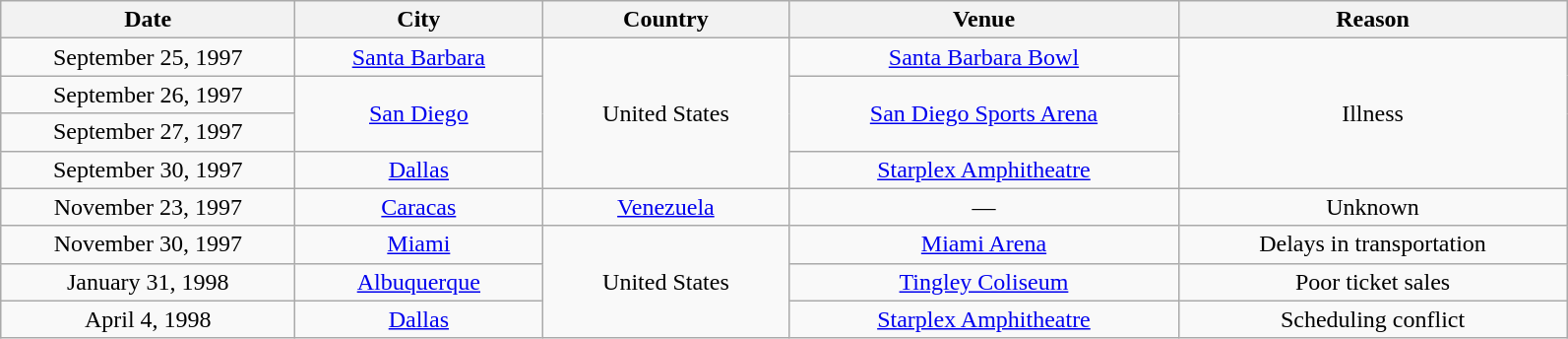<table class="wikitable plainrowheaders" style="text-align:center;">
<tr>
<th scope="col" style="width:12em;">Date</th>
<th scope="col" style="width:10em;">City</th>
<th scope="col" style="width:10em;">Country</th>
<th scope="col" style="width:16em;">Venue</th>
<th scope="col" style="width:16em;">Reason</th>
</tr>
<tr>
<td>September 25, 1997</td>
<td><a href='#'>Santa Barbara</a></td>
<td rowspan="4">United States</td>
<td><a href='#'>Santa Barbara Bowl</a></td>
<td rowspan="4">Illness</td>
</tr>
<tr>
<td>September 26, 1997</td>
<td rowspan="2"><a href='#'>San Diego</a></td>
<td rowspan="2"><a href='#'>San Diego Sports Arena</a></td>
</tr>
<tr>
<td>September 27, 1997</td>
</tr>
<tr>
<td>September 30, 1997</td>
<td><a href='#'>Dallas</a></td>
<td><a href='#'>Starplex Amphitheatre</a></td>
</tr>
<tr>
<td>November 23, 1997</td>
<td><a href='#'>Caracas</a></td>
<td><a href='#'>Venezuela</a></td>
<td>—</td>
<td>Unknown</td>
</tr>
<tr>
<td>November 30, 1997</td>
<td><a href='#'>Miami</a></td>
<td rowspan="3">United States</td>
<td><a href='#'>Miami Arena</a></td>
<td>Delays in transportation</td>
</tr>
<tr>
<td>January 31, 1998</td>
<td><a href='#'>Albuquerque</a></td>
<td><a href='#'>Tingley Coliseum</a></td>
<td>Poor ticket sales</td>
</tr>
<tr>
<td>April 4, 1998</td>
<td><a href='#'>Dallas</a></td>
<td><a href='#'>Starplex Amphitheatre</a></td>
<td>Scheduling conflict</td>
</tr>
</table>
